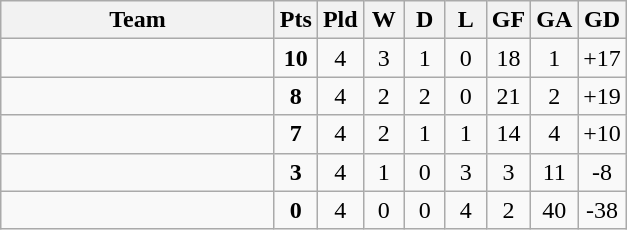<table class="wikitable" style="text-align:center;">
<tr>
<th width=175>Team</th>
<th width=20  abbr="Points">Pts</th>
<th width=20  abbr="Played">Pld</th>
<th width=20  abbr="Won">W</th>
<th width=20  abbr="Drawn">D</th>
<th width=20  abbr="Lost">L</th>
<th width=20  abbr="Goals for">GF</th>
<th width=20  abbr="Goals against">GA</th>
<th width=20  abbr="Goal difference">GD</th>
</tr>
<tr>
<td align=left></td>
<td><strong>10</strong></td>
<td>4</td>
<td>3</td>
<td>1</td>
<td>0</td>
<td>18</td>
<td>1</td>
<td>+17</td>
</tr>
<tr>
<td align=left></td>
<td><strong>8</strong></td>
<td>4</td>
<td>2</td>
<td>2</td>
<td>0</td>
<td>21</td>
<td>2</td>
<td>+19</td>
</tr>
<tr>
<td align=left></td>
<td><strong>7</strong></td>
<td>4</td>
<td>2</td>
<td>1</td>
<td>1</td>
<td>14</td>
<td>4</td>
<td>+10</td>
</tr>
<tr>
<td align=left></td>
<td><strong>3</strong></td>
<td>4</td>
<td>1</td>
<td>0</td>
<td>3</td>
<td>3</td>
<td>11</td>
<td>-8</td>
</tr>
<tr>
<td align=left></td>
<td><strong>0</strong></td>
<td>4</td>
<td>0</td>
<td>0</td>
<td>4</td>
<td>2</td>
<td>40</td>
<td>-38</td>
</tr>
</table>
